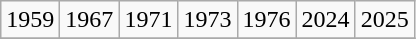<table class="wikitable">
<tr>
<td>1959</td>
<td>1967</td>
<td>1971</td>
<td>1973</td>
<td>1976</td>
<td>2024</td>
<td>2025</td>
</tr>
<tr>
</tr>
</table>
